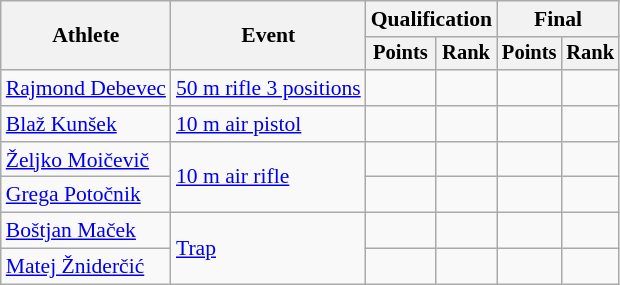<table class="wikitable" style="font-size:90%">
<tr>
<th rowspan="2">Athlete</th>
<th rowspan="2">Event</th>
<th colspan=2>Qualification</th>
<th colspan=2>Final</th>
</tr>
<tr style="font-size:95%">
<th>Points</th>
<th>Rank</th>
<th>Points</th>
<th>Rank</th>
</tr>
<tr align=center>
<td align=left><a href='#'>Rajmond Debevec</a></td>
<td align=left><a href='#'>50 m rifle 3 positions</a></td>
<td></td>
<td></td>
<td></td>
<td></td>
</tr>
<tr align=center>
<td align=left><a href='#'>Blaž Kunšek</a></td>
<td align=left><a href='#'>10 m air pistol</a></td>
<td></td>
<td></td>
<td></td>
<td></td>
</tr>
<tr align=center>
<td align=left><a href='#'>Željko Moičevič</a></td>
<td align=left rowspan=2><a href='#'>10 m air rifle</a></td>
<td></td>
<td></td>
<td></td>
<td></td>
</tr>
<tr align=center>
<td align=left><a href='#'>Grega Potočnik</a></td>
<td></td>
<td></td>
<td></td>
<td></td>
</tr>
<tr align=center>
<td align=left><a href='#'>Boštjan Maček</a></td>
<td align=left rowspan=2><a href='#'>Trap</a></td>
<td></td>
<td></td>
<td></td>
<td></td>
</tr>
<tr align=center>
<td align=left><a href='#'>Matej Žniderčić</a></td>
<td></td>
<td></td>
<td></td>
<td></td>
</tr>
</table>
